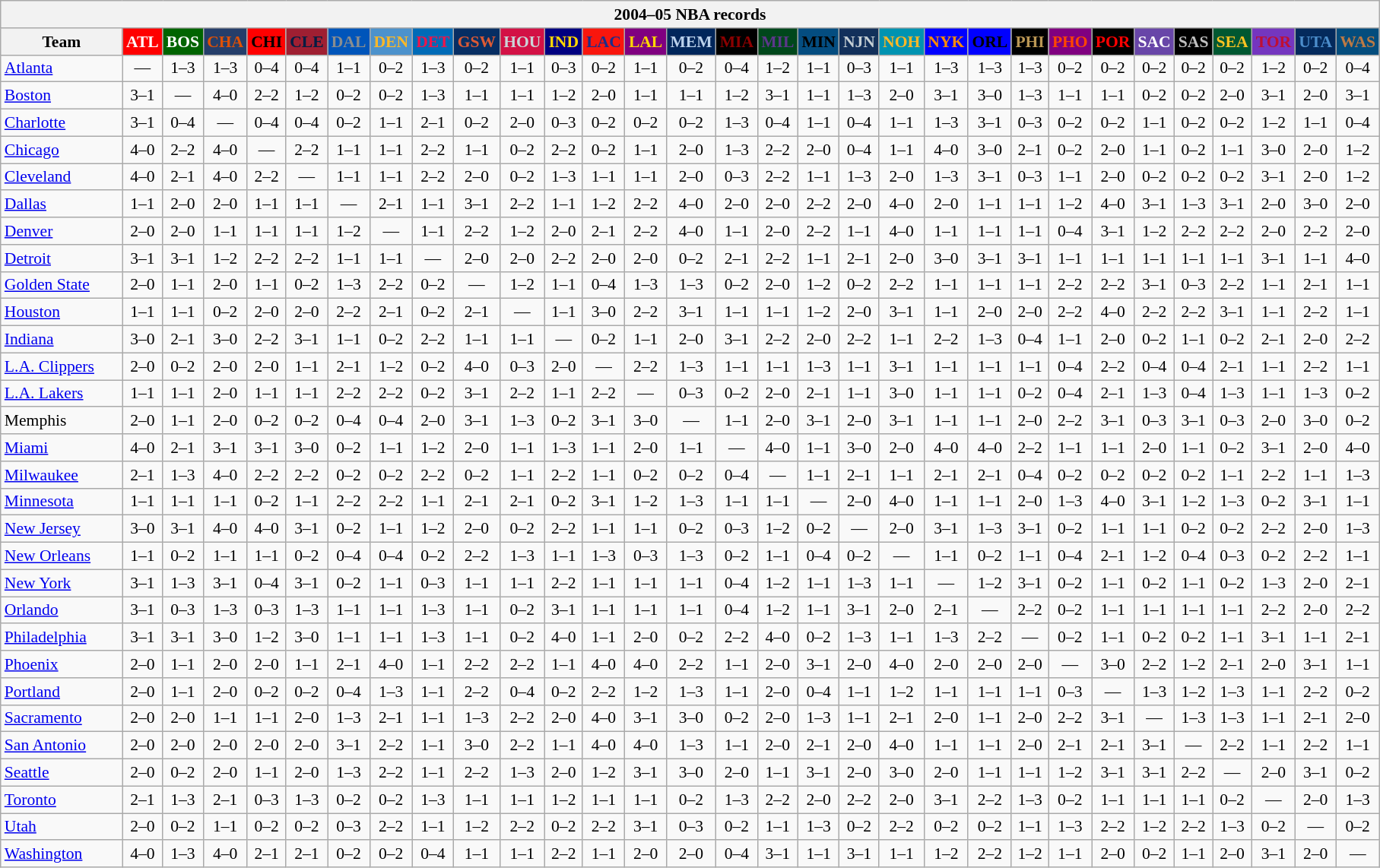<table class="wikitable" style="font-size:90%; text-align:center;">
<tr>
<th colspan=31>2004–05 NBA records</th>
</tr>
<tr>
<th width=100>Team</th>
<th style="background:#FF0000;color:#FFFFFF;width=35">ATL</th>
<th style="background:#006400;color:#FFFFFF;width=35">BOS</th>
<th style="background:#253E6A;color:#DF5106;width=35">CHA</th>
<th style="background:#FF0000;color:#000000;width=35">CHI</th>
<th style="background:#9F1F32;color:#001D43;width=35">CLE</th>
<th style="background:#0055BA;color:#898D8F;width=35">DAL</th>
<th style="background:#4C92CC;color:#FDB827;width=35">DEN</th>
<th style="background:#006BB7;color:#ED164B;width=35">DET</th>
<th style="background:#072E63;color:#DC5A34;width=35">GSW</th>
<th style="background:#D31145;color:#CBD4D8;width=35">HOU</th>
<th style="background:#000080;color:#FFD700;width=35">IND</th>
<th style="background:#F9160D;color:#1A2E8B;width=35">LAC</th>
<th style="background:#800080;color:#FFD700;width=35">LAL</th>
<th style="background:#00265B;color:#BAD1EB;width=35">MEM</th>
<th style="background:#000000;color:#8B0000;width=35">MIA</th>
<th style="background:#00471B;color:#5C378A;width=35">MIL</th>
<th style="background:#044D80;color:#000000;width=35">MIN</th>
<th style="background:#12305B;color:#C4CED4;width=35">NJN</th>
<th style="background:#0093B1;color:#FDB827;width=35">NOH</th>
<th style="background:#0000FF;color:#FF8C00;width=35">NYK</th>
<th style="background:#0000FF;color:#000000;width=35">ORL</th>
<th style="background:#000000;color:#BB9754;width=35">PHI</th>
<th style="background:#800080;color:#FF4500;width=35">PHO</th>
<th style="background:#000000;color:#FF0000;width=35">POR</th>
<th style="background:#6846A8;color:#FFFFFF;width=35">SAC</th>
<th style="background:#000000;color:#C0C0C0;width=35">SAS</th>
<th style="background:#005831;color:#FFC322;width=35">SEA</th>
<th style="background:#7436BF;color:#BE0F34;width=35">TOR</th>
<th style="background:#042A5C;color:#4C8ECC;width=35">UTA</th>
<th style="background:#044D7D;color:#BC7A44;width=35">WAS</th>
</tr>
<tr>
<td style="text-align:left;"><a href='#'>Atlanta</a></td>
<td>—</td>
<td>1–3</td>
<td>1–3</td>
<td>0–4</td>
<td>0–4</td>
<td>1–1</td>
<td>0–2</td>
<td>1–3</td>
<td>0–2</td>
<td>1–1</td>
<td>0–3</td>
<td>0–2</td>
<td>1–1</td>
<td>0–2</td>
<td>0–4</td>
<td>1–2</td>
<td>1–1</td>
<td>0–3</td>
<td>1–1</td>
<td>1–3</td>
<td>1–3</td>
<td>1–3</td>
<td>0–2</td>
<td>0–2</td>
<td>0–2</td>
<td>0–2</td>
<td>0–2</td>
<td>1–2</td>
<td>0–2</td>
<td>0–4</td>
</tr>
<tr>
<td style="text-align:left;"><a href='#'>Boston</a></td>
<td>3–1</td>
<td>—</td>
<td>4–0</td>
<td>2–2</td>
<td>1–2</td>
<td>0–2</td>
<td>0–2</td>
<td>1–3</td>
<td>1–1</td>
<td>1–1</td>
<td>1–2</td>
<td>2–0</td>
<td>1–1</td>
<td>1–1</td>
<td>1–2</td>
<td>3–1</td>
<td>1–1</td>
<td>1–3</td>
<td>2–0</td>
<td>3–1</td>
<td>3–0</td>
<td>1–3</td>
<td>1–1</td>
<td>1–1</td>
<td>0–2</td>
<td>0–2</td>
<td>2–0</td>
<td>3–1</td>
<td>2–0</td>
<td>3–1</td>
</tr>
<tr>
<td style="text-align:left;"><a href='#'>Charlotte</a></td>
<td>3–1</td>
<td>0–4</td>
<td>—</td>
<td>0–4</td>
<td>0–4</td>
<td>0–2</td>
<td>1–1</td>
<td>2–1</td>
<td>0–2</td>
<td>2–0</td>
<td>0–3</td>
<td>0–2</td>
<td>0–2</td>
<td>0–2</td>
<td>1–3</td>
<td>0–4</td>
<td>1–1</td>
<td>0–4</td>
<td>1–1</td>
<td>1–3</td>
<td>3–1</td>
<td>0–3</td>
<td>0–2</td>
<td>0–2</td>
<td>1–1</td>
<td>0–2</td>
<td>0–2</td>
<td>1–2</td>
<td>1–1</td>
<td>0–4</td>
</tr>
<tr>
<td style="text-align:left;"><a href='#'>Chicago</a></td>
<td>4–0</td>
<td>2–2</td>
<td>4–0</td>
<td>—</td>
<td>2–2</td>
<td>1–1</td>
<td>1–1</td>
<td>2–2</td>
<td>1–1</td>
<td>0–2</td>
<td>2–2</td>
<td>0–2</td>
<td>1–1</td>
<td>2–0</td>
<td>1–3</td>
<td>2–2</td>
<td>2–0</td>
<td>0–4</td>
<td>1–1</td>
<td>4–0</td>
<td>3–0</td>
<td>2–1</td>
<td>0–2</td>
<td>2–0</td>
<td>1–1</td>
<td>0–2</td>
<td>1–1</td>
<td>3–0</td>
<td>2–0</td>
<td>1–2</td>
</tr>
<tr>
<td style="text-align:left;"><a href='#'>Cleveland</a></td>
<td>4–0</td>
<td>2–1</td>
<td>4–0</td>
<td>2–2</td>
<td>—</td>
<td>1–1</td>
<td>1–1</td>
<td>2–2</td>
<td>2–0</td>
<td>0–2</td>
<td>1–3</td>
<td>1–1</td>
<td>1–1</td>
<td>2–0</td>
<td>0–3</td>
<td>2–2</td>
<td>1–1</td>
<td>1–3</td>
<td>2–0</td>
<td>1–3</td>
<td>3–1</td>
<td>0–3</td>
<td>1–1</td>
<td>2–0</td>
<td>0–2</td>
<td>0–2</td>
<td>0–2</td>
<td>3–1</td>
<td>2–0</td>
<td>1–2</td>
</tr>
<tr>
<td style="text-align:left;"><a href='#'>Dallas</a></td>
<td>1–1</td>
<td>2–0</td>
<td>2–0</td>
<td>1–1</td>
<td>1–1</td>
<td>—</td>
<td>2–1</td>
<td>1–1</td>
<td>3–1</td>
<td>2–2</td>
<td>1–1</td>
<td>1–2</td>
<td>2–2</td>
<td>4–0</td>
<td>2–0</td>
<td>2–0</td>
<td>2–2</td>
<td>2–0</td>
<td>4–0</td>
<td>2–0</td>
<td>1–1</td>
<td>1–1</td>
<td>1–2</td>
<td>4–0</td>
<td>3–1</td>
<td>1–3</td>
<td>3–1</td>
<td>2–0</td>
<td>3–0</td>
<td>2–0</td>
</tr>
<tr>
<td style="text-align:left;"><a href='#'>Denver</a></td>
<td>2–0</td>
<td>2–0</td>
<td>1–1</td>
<td>1–1</td>
<td>1–1</td>
<td>1–2</td>
<td>—</td>
<td>1–1</td>
<td>2–2</td>
<td>1–2</td>
<td>2–0</td>
<td>2–1</td>
<td>2–2</td>
<td>4–0</td>
<td>1–1</td>
<td>2–0</td>
<td>2–2</td>
<td>1–1</td>
<td>4–0</td>
<td>1–1</td>
<td>1–1</td>
<td>1–1</td>
<td>0–4</td>
<td>3–1</td>
<td>1–2</td>
<td>2–2</td>
<td>2–2</td>
<td>2–0</td>
<td>2–2</td>
<td>2–0</td>
</tr>
<tr>
<td style="text-align:left;"><a href='#'>Detroit</a></td>
<td>3–1</td>
<td>3–1</td>
<td>1–2</td>
<td>2–2</td>
<td>2–2</td>
<td>1–1</td>
<td>1–1</td>
<td>—</td>
<td>2–0</td>
<td>2–0</td>
<td>2–2</td>
<td>2–0</td>
<td>2–0</td>
<td>0–2</td>
<td>2–1</td>
<td>2–2</td>
<td>1–1</td>
<td>2–1</td>
<td>2–0</td>
<td>3–0</td>
<td>3–1</td>
<td>3–1</td>
<td>1–1</td>
<td>1–1</td>
<td>1–1</td>
<td>1–1</td>
<td>1–1</td>
<td>3–1</td>
<td>1–1</td>
<td>4–0</td>
</tr>
<tr>
<td style="text-align:left;"><a href='#'>Golden State</a></td>
<td>2–0</td>
<td>1–1</td>
<td>2–0</td>
<td>1–1</td>
<td>0–2</td>
<td>1–3</td>
<td>2–2</td>
<td>0–2</td>
<td>—</td>
<td>1–2</td>
<td>1–1</td>
<td>0–4</td>
<td>1–3</td>
<td>1–3</td>
<td>0–2</td>
<td>2–0</td>
<td>1–2</td>
<td>0–2</td>
<td>2–2</td>
<td>1–1</td>
<td>1–1</td>
<td>1–1</td>
<td>2–2</td>
<td>2–2</td>
<td>3–1</td>
<td>0–3</td>
<td>2–2</td>
<td>1–1</td>
<td>2–1</td>
<td>1–1</td>
</tr>
<tr>
<td style="text-align:left;"><a href='#'>Houston</a></td>
<td>1–1</td>
<td>1–1</td>
<td>0–2</td>
<td>2–0</td>
<td>2–0</td>
<td>2–2</td>
<td>2–1</td>
<td>0–2</td>
<td>2–1</td>
<td>—</td>
<td>1–1</td>
<td>3–0</td>
<td>2–2</td>
<td>3–1</td>
<td>1–1</td>
<td>1–1</td>
<td>1–2</td>
<td>2–0</td>
<td>3–1</td>
<td>1–1</td>
<td>2–0</td>
<td>2–0</td>
<td>2–2</td>
<td>4–0</td>
<td>2–2</td>
<td>2–2</td>
<td>3–1</td>
<td>1–1</td>
<td>2–2</td>
<td>1–1</td>
</tr>
<tr>
<td style="text-align:left;"><a href='#'>Indiana</a></td>
<td>3–0</td>
<td>2–1</td>
<td>3–0</td>
<td>2–2</td>
<td>3–1</td>
<td>1–1</td>
<td>0–2</td>
<td>2–2</td>
<td>1–1</td>
<td>1–1</td>
<td>—</td>
<td>0–2</td>
<td>1–1</td>
<td>2–0</td>
<td>3–1</td>
<td>2–2</td>
<td>2–0</td>
<td>2–2</td>
<td>1–1</td>
<td>2–2</td>
<td>1–3</td>
<td>0–4</td>
<td>1–1</td>
<td>2–0</td>
<td>0–2</td>
<td>1–1</td>
<td>0–2</td>
<td>2–1</td>
<td>2–0</td>
<td>2–2</td>
</tr>
<tr>
<td style="text-align:left;"><a href='#'>L.A. Clippers</a></td>
<td>2–0</td>
<td>0–2</td>
<td>2–0</td>
<td>2–0</td>
<td>1–1</td>
<td>2–1</td>
<td>1–2</td>
<td>0–2</td>
<td>4–0</td>
<td>0–3</td>
<td>2–0</td>
<td>—</td>
<td>2–2</td>
<td>1–3</td>
<td>1–1</td>
<td>1–1</td>
<td>1–3</td>
<td>1–1</td>
<td>3–1</td>
<td>1–1</td>
<td>1–1</td>
<td>1–1</td>
<td>0–4</td>
<td>2–2</td>
<td>0–4</td>
<td>0–4</td>
<td>2–1</td>
<td>1–1</td>
<td>2–2</td>
<td>1–1</td>
</tr>
<tr>
<td style="text-align:left;"><a href='#'>L.A. Lakers</a></td>
<td>1–1</td>
<td>1–1</td>
<td>2–0</td>
<td>1–1</td>
<td>1–1</td>
<td>2–2</td>
<td>2–2</td>
<td>0–2</td>
<td>3–1</td>
<td>2–2</td>
<td>1–1</td>
<td>2–2</td>
<td>—</td>
<td>0–3</td>
<td>0–2</td>
<td>2–0</td>
<td>2–1</td>
<td>1–1</td>
<td>3–0</td>
<td>1–1</td>
<td>1–1</td>
<td>0–2</td>
<td>0–4</td>
<td>2–1</td>
<td>1–3</td>
<td>0–4</td>
<td>1–3</td>
<td>1–1</td>
<td>1–3</td>
<td>0–2</td>
</tr>
<tr>
<td style="text-align:left;">Memphis</td>
<td>2–0</td>
<td>1–1</td>
<td>2–0</td>
<td>0–2</td>
<td>0–2</td>
<td>0–4</td>
<td>0–4</td>
<td>2–0</td>
<td>3–1</td>
<td>1–3</td>
<td>0–2</td>
<td>3–1</td>
<td>3–0</td>
<td>—</td>
<td>1–1</td>
<td>2–0</td>
<td>3–1</td>
<td>2–0</td>
<td>3–1</td>
<td>1–1</td>
<td>1–1</td>
<td>2–0</td>
<td>2–2</td>
<td>3–1</td>
<td>0–3</td>
<td>3–1</td>
<td>0–3</td>
<td>2–0</td>
<td>3–0</td>
<td>0–2</td>
</tr>
<tr>
<td style="text-align:left;"><a href='#'>Miami</a></td>
<td>4–0</td>
<td>2–1</td>
<td>3–1</td>
<td>3–1</td>
<td>3–0</td>
<td>0–2</td>
<td>1–1</td>
<td>1–2</td>
<td>2–0</td>
<td>1–1</td>
<td>1–3</td>
<td>1–1</td>
<td>2–0</td>
<td>1–1</td>
<td>—</td>
<td>4–0</td>
<td>1–1</td>
<td>3–0</td>
<td>2–0</td>
<td>4–0</td>
<td>4–0</td>
<td>2–2</td>
<td>1–1</td>
<td>1–1</td>
<td>2–0</td>
<td>1–1</td>
<td>0–2</td>
<td>3–1</td>
<td>2–0</td>
<td>4–0</td>
</tr>
<tr>
<td style="text-align:left;"><a href='#'>Milwaukee</a></td>
<td>2–1</td>
<td>1–3</td>
<td>4–0</td>
<td>2–2</td>
<td>2–2</td>
<td>0–2</td>
<td>0–2</td>
<td>2–2</td>
<td>0–2</td>
<td>1–1</td>
<td>2–2</td>
<td>1–1</td>
<td>0–2</td>
<td>0–2</td>
<td>0–4</td>
<td>—</td>
<td>1–1</td>
<td>2–1</td>
<td>1–1</td>
<td>2–1</td>
<td>2–1</td>
<td>0–4</td>
<td>0–2</td>
<td>0–2</td>
<td>0–2</td>
<td>0–2</td>
<td>1–1</td>
<td>2–2</td>
<td>1–1</td>
<td>1–3</td>
</tr>
<tr>
<td style="text-align:left;"><a href='#'>Minnesota</a></td>
<td>1–1</td>
<td>1–1</td>
<td>1–1</td>
<td>0–2</td>
<td>1–1</td>
<td>2–2</td>
<td>2–2</td>
<td>1–1</td>
<td>2–1</td>
<td>2–1</td>
<td>0–2</td>
<td>3–1</td>
<td>1–2</td>
<td>1–3</td>
<td>1–1</td>
<td>1–1</td>
<td>—</td>
<td>2–0</td>
<td>4–0</td>
<td>1–1</td>
<td>1–1</td>
<td>2–0</td>
<td>1–3</td>
<td>4–0</td>
<td>3–1</td>
<td>1–2</td>
<td>1–3</td>
<td>0–2</td>
<td>3–1</td>
<td>1–1</td>
</tr>
<tr>
<td style="text-align:left;"><a href='#'>New Jersey</a></td>
<td>3–0</td>
<td>3–1</td>
<td>4–0</td>
<td>4–0</td>
<td>3–1</td>
<td>0–2</td>
<td>1–1</td>
<td>1–2</td>
<td>2–0</td>
<td>0–2</td>
<td>2–2</td>
<td>1–1</td>
<td>1–1</td>
<td>0–2</td>
<td>0–3</td>
<td>1–2</td>
<td>0–2</td>
<td>—</td>
<td>2–0</td>
<td>3–1</td>
<td>1–3</td>
<td>3–1</td>
<td>0–2</td>
<td>1–1</td>
<td>1–1</td>
<td>0–2</td>
<td>0–2</td>
<td>2–2</td>
<td>2–0</td>
<td>1–3</td>
</tr>
<tr>
<td style="text-align:left;"><a href='#'>New Orleans</a></td>
<td>1–1</td>
<td>0–2</td>
<td>1–1</td>
<td>1–1</td>
<td>0–2</td>
<td>0–4</td>
<td>0–4</td>
<td>0–2</td>
<td>2–2</td>
<td>1–3</td>
<td>1–1</td>
<td>1–3</td>
<td>0–3</td>
<td>1–3</td>
<td>0–2</td>
<td>1–1</td>
<td>0–4</td>
<td>0–2</td>
<td>—</td>
<td>1–1</td>
<td>0–2</td>
<td>1–1</td>
<td>0–4</td>
<td>2–1</td>
<td>1–2</td>
<td>0–4</td>
<td>0–3</td>
<td>0–2</td>
<td>2–2</td>
<td>1–1</td>
</tr>
<tr>
<td style="text-align:left;"><a href='#'>New York</a></td>
<td>3–1</td>
<td>1–3</td>
<td>3–1</td>
<td>0–4</td>
<td>3–1</td>
<td>0–2</td>
<td>1–1</td>
<td>0–3</td>
<td>1–1</td>
<td>1–1</td>
<td>2–2</td>
<td>1–1</td>
<td>1–1</td>
<td>1–1</td>
<td>0–4</td>
<td>1–2</td>
<td>1–1</td>
<td>1–3</td>
<td>1–1</td>
<td>—</td>
<td>1–2</td>
<td>3–1</td>
<td>0–2</td>
<td>1–1</td>
<td>0–2</td>
<td>1–1</td>
<td>0–2</td>
<td>1–3</td>
<td>2–0</td>
<td>2–1</td>
</tr>
<tr>
<td style="text-align:left;"><a href='#'>Orlando</a></td>
<td>3–1</td>
<td>0–3</td>
<td>1–3</td>
<td>0–3</td>
<td>1–3</td>
<td>1–1</td>
<td>1–1</td>
<td>1–3</td>
<td>1–1</td>
<td>0–2</td>
<td>3–1</td>
<td>1–1</td>
<td>1–1</td>
<td>1–1</td>
<td>0–4</td>
<td>1–2</td>
<td>1–1</td>
<td>3–1</td>
<td>2–0</td>
<td>2–1</td>
<td>—</td>
<td>2–2</td>
<td>0–2</td>
<td>1–1</td>
<td>1–1</td>
<td>1–1</td>
<td>1–1</td>
<td>2–2</td>
<td>2–0</td>
<td>2–2</td>
</tr>
<tr>
<td style="text-align:left;"><a href='#'>Philadelphia</a></td>
<td>3–1</td>
<td>3–1</td>
<td>3–0</td>
<td>1–2</td>
<td>3–0</td>
<td>1–1</td>
<td>1–1</td>
<td>1–3</td>
<td>1–1</td>
<td>0–2</td>
<td>4–0</td>
<td>1–1</td>
<td>2–0</td>
<td>0–2</td>
<td>2–2</td>
<td>4–0</td>
<td>0–2</td>
<td>1–3</td>
<td>1–1</td>
<td>1–3</td>
<td>2–2</td>
<td>—</td>
<td>0–2</td>
<td>1–1</td>
<td>0–2</td>
<td>0–2</td>
<td>1–1</td>
<td>3–1</td>
<td>1–1</td>
<td>2–1</td>
</tr>
<tr>
<td style="text-align:left;"><a href='#'>Phoenix</a></td>
<td>2–0</td>
<td>1–1</td>
<td>2–0</td>
<td>2–0</td>
<td>1–1</td>
<td>2–1</td>
<td>4–0</td>
<td>1–1</td>
<td>2–2</td>
<td>2–2</td>
<td>1–1</td>
<td>4–0</td>
<td>4–0</td>
<td>2–2</td>
<td>1–1</td>
<td>2–0</td>
<td>3–1</td>
<td>2–0</td>
<td>4–0</td>
<td>2–0</td>
<td>2–0</td>
<td>2–0</td>
<td>—</td>
<td>3–0</td>
<td>2–2</td>
<td>1–2</td>
<td>2–1</td>
<td>2–0</td>
<td>3–1</td>
<td>1–1</td>
</tr>
<tr>
<td style="text-align:left;"><a href='#'>Portland</a></td>
<td>2–0</td>
<td>1–1</td>
<td>2–0</td>
<td>0–2</td>
<td>0–2</td>
<td>0–4</td>
<td>1–3</td>
<td>1–1</td>
<td>2–2</td>
<td>0–4</td>
<td>0–2</td>
<td>2–2</td>
<td>1–2</td>
<td>1–3</td>
<td>1–1</td>
<td>2–0</td>
<td>0–4</td>
<td>1–1</td>
<td>1–2</td>
<td>1–1</td>
<td>1–1</td>
<td>1–1</td>
<td>0–3</td>
<td>—</td>
<td>1–3</td>
<td>1–2</td>
<td>1–3</td>
<td>1–1</td>
<td>2–2</td>
<td>0–2</td>
</tr>
<tr>
<td style="text-align:left;"><a href='#'>Sacramento</a></td>
<td>2–0</td>
<td>2–0</td>
<td>1–1</td>
<td>1–1</td>
<td>2–0</td>
<td>1–3</td>
<td>2–1</td>
<td>1–1</td>
<td>1–3</td>
<td>2–2</td>
<td>2–0</td>
<td>4–0</td>
<td>3–1</td>
<td>3–0</td>
<td>0–2</td>
<td>2–0</td>
<td>1–3</td>
<td>1–1</td>
<td>2–1</td>
<td>2–0</td>
<td>1–1</td>
<td>2–0</td>
<td>2–2</td>
<td>3–1</td>
<td>—</td>
<td>1–3</td>
<td>1–3</td>
<td>1–1</td>
<td>2–1</td>
<td>2–0</td>
</tr>
<tr>
<td style="text-align:left;"><a href='#'>San Antonio</a></td>
<td>2–0</td>
<td>2–0</td>
<td>2–0</td>
<td>2–0</td>
<td>2–0</td>
<td>3–1</td>
<td>2–2</td>
<td>1–1</td>
<td>3–0</td>
<td>2–2</td>
<td>1–1</td>
<td>4–0</td>
<td>4–0</td>
<td>1–3</td>
<td>1–1</td>
<td>2–0</td>
<td>2–1</td>
<td>2–0</td>
<td>4–0</td>
<td>1–1</td>
<td>1–1</td>
<td>2–0</td>
<td>2–1</td>
<td>2–1</td>
<td>3–1</td>
<td>—</td>
<td>2–2</td>
<td>1–1</td>
<td>2–2</td>
<td>1–1</td>
</tr>
<tr>
<td style="text-align:left;"><a href='#'>Seattle</a></td>
<td>2–0</td>
<td>0–2</td>
<td>2–0</td>
<td>1–1</td>
<td>2–0</td>
<td>1–3</td>
<td>2–2</td>
<td>1–1</td>
<td>2–2</td>
<td>1–3</td>
<td>2–0</td>
<td>1–2</td>
<td>3–1</td>
<td>3–0</td>
<td>2–0</td>
<td>1–1</td>
<td>3–1</td>
<td>2–0</td>
<td>3–0</td>
<td>2–0</td>
<td>1–1</td>
<td>1–1</td>
<td>1–2</td>
<td>3–1</td>
<td>3–1</td>
<td>2–2</td>
<td>—</td>
<td>2–0</td>
<td>3–1</td>
<td>0–2</td>
</tr>
<tr>
<td style="text-align:left;"><a href='#'>Toronto</a></td>
<td>2–1</td>
<td>1–3</td>
<td>2–1</td>
<td>0–3</td>
<td>1–3</td>
<td>0–2</td>
<td>0–2</td>
<td>1–3</td>
<td>1–1</td>
<td>1–1</td>
<td>1–2</td>
<td>1–1</td>
<td>1–1</td>
<td>0–2</td>
<td>1–3</td>
<td>2–2</td>
<td>2–0</td>
<td>2–2</td>
<td>2–0</td>
<td>3–1</td>
<td>2–2</td>
<td>1–3</td>
<td>0–2</td>
<td>1–1</td>
<td>1–1</td>
<td>1–1</td>
<td>0–2</td>
<td>—</td>
<td>2–0</td>
<td>1–3</td>
</tr>
<tr>
<td style="text-align:left;"><a href='#'>Utah</a></td>
<td>2–0</td>
<td>0–2</td>
<td>1–1</td>
<td>0–2</td>
<td>0–2</td>
<td>0–3</td>
<td>2–2</td>
<td>1–1</td>
<td>1–2</td>
<td>2–2</td>
<td>0–2</td>
<td>2–2</td>
<td>3–1</td>
<td>0–3</td>
<td>0–2</td>
<td>1–1</td>
<td>1–3</td>
<td>0–2</td>
<td>2–2</td>
<td>0–2</td>
<td>0–2</td>
<td>1–1</td>
<td>1–3</td>
<td>2–2</td>
<td>1–2</td>
<td>2–2</td>
<td>1–3</td>
<td>0–2</td>
<td>—</td>
<td>0–2</td>
</tr>
<tr>
<td style="text-align:left;"><a href='#'>Washington</a></td>
<td>4–0</td>
<td>1–3</td>
<td>4–0</td>
<td>2–1</td>
<td>2–1</td>
<td>0–2</td>
<td>0–2</td>
<td>0–4</td>
<td>1–1</td>
<td>1–1</td>
<td>2–2</td>
<td>1–1</td>
<td>2–0</td>
<td>2–0</td>
<td>0–4</td>
<td>3–1</td>
<td>1–1</td>
<td>3–1</td>
<td>1–1</td>
<td>1–2</td>
<td>2–2</td>
<td>1–2</td>
<td>1–1</td>
<td>2–0</td>
<td>0–2</td>
<td>1–1</td>
<td>2–0</td>
<td>3–1</td>
<td>2–0</td>
<td>—</td>
</tr>
</table>
